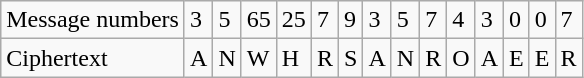<table class="wikitable">
<tr>
<td>Message numbers</td>
<td>3</td>
<td>5</td>
<td>65</td>
<td>25</td>
<td>7</td>
<td>9</td>
<td>3</td>
<td>5</td>
<td>7</td>
<td>4</td>
<td>3</td>
<td>0</td>
<td>0</td>
<td>7</td>
</tr>
<tr>
<td>Ciphertext</td>
<td>A</td>
<td>N</td>
<td>W</td>
<td>H</td>
<td>R</td>
<td>S</td>
<td>A</td>
<td>N</td>
<td>R</td>
<td>O</td>
<td>A</td>
<td>E</td>
<td>E</td>
<td>R</td>
</tr>
</table>
